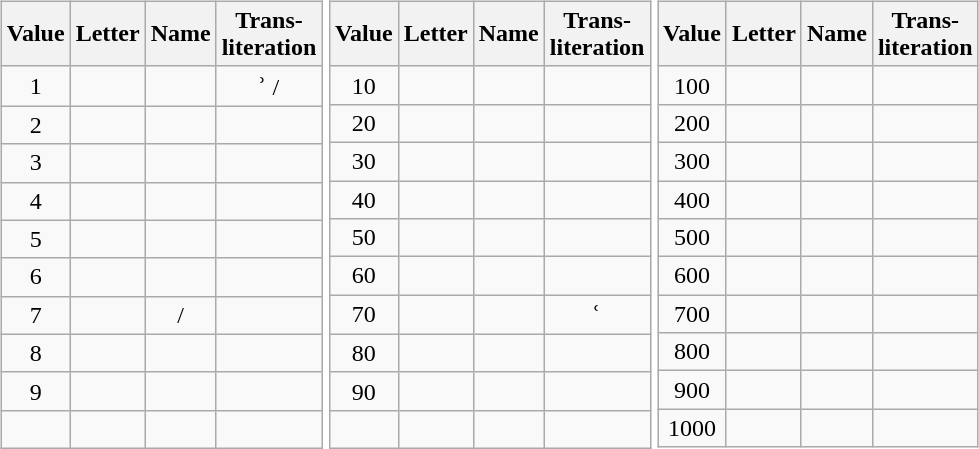<table>
<tr style="vertical-align: top;">
<td><br><table class="wikitable" style="text-align:center; margin: 0 0 0 0">
<tr>
<th>Value</th>
<th>Letter</th>
<th>Name</th>
<th>Trans-<br>literation</th>
</tr>
<tr>
<td>1</td>
<td></td>
<td></td>
<td>ʾ / </td>
</tr>
<tr>
<td>2</td>
<td><span></span></td>
<td></td>
<td></td>
</tr>
<tr>
<td>3</td>
<td><span></span></td>
<td></td>
<td></td>
</tr>
<tr>
<td>4</td>
<td><span></span></td>
<td></td>
<td></td>
</tr>
<tr>
<td>5</td>
<td><span></span></td>
<td></td>
<td></td>
</tr>
<tr>
<td>6</td>
<td><span></span></td>
<td></td>
<td></td>
</tr>
<tr>
<td>7</td>
<td><span></span></td>
<td>/</td>
<td></td>
</tr>
<tr>
<td>8</td>
<td><span></span></td>
<td></td>
<td></td>
</tr>
<tr>
<td>9</td>
<td><span></span></td>
<td></td>
<td></td>
</tr>
<tr>
<td> </td>
<td><span></span></td>
<td> </td>
<td> </td>
</tr>
</table>
</td>
<td><br><table class="wikitable" style="text-align:center; margin: 0 0 0 0">
<tr>
<th>Value</th>
<th>Letter</th>
<th>Name</th>
<th>Trans- <br>literation</th>
</tr>
<tr>
<td>10</td>
<td><span></span> </td>
<td></td>
<td></td>
</tr>
<tr>
<td>20</td>
<td><span></span></td>
<td></td>
<td></td>
</tr>
<tr>
<td>30</td>
<td><span></span></td>
<td></td>
<td></td>
</tr>
<tr>
<td>40</td>
<td><span></span></td>
<td></td>
<td></td>
</tr>
<tr>
<td>50</td>
<td><span></span></td>
<td></td>
<td></td>
</tr>
<tr>
<td>60</td>
<td><span></span></td>
<td></td>
<td></td>
</tr>
<tr>
<td>70</td>
<td><span></span></td>
<td></td>
<td><span>ʿ</span></td>
</tr>
<tr>
<td>80</td>
<td><span></span></td>
<td></td>
<td></td>
</tr>
<tr>
<td>90</td>
<td><span></span></td>
<td></td>
<td></td>
</tr>
<tr>
<td> </td>
<td><span></span></td>
<td> </td>
<td> </td>
</tr>
</table>
</td>
<td><br><table class="wikitable" style="text-align:center; margin: 0 0 0 0">
<tr>
<th>Value</th>
<th>Letter</th>
<th>Name</th>
<th>Trans-<br>literation</th>
</tr>
<tr>
<td>100</td>
<td><span></span></td>
<td></td>
<td></td>
</tr>
<tr>
<td>200</td>
<td><span></span></td>
<td></td>
<td></td>
</tr>
<tr>
<td>300</td>
<td><span></span></td>
<td></td>
<td></td>
</tr>
<tr>
<td>400</td>
<td><span></span></td>
<td></td>
<td></td>
</tr>
<tr>
<td>500</td>
<td><span></span></td>
<td></td>
<td></td>
</tr>
<tr>
<td>600</td>
<td><span></span></td>
<td></td>
<td></td>
</tr>
<tr>
<td>700</td>
<td><span></span></td>
<td></td>
<td></td>
</tr>
<tr>
<td>800</td>
<td><span></span></td>
<td></td>
<td></td>
</tr>
<tr>
<td>900</td>
<td><span></span></td>
<td></td>
<td></td>
</tr>
<tr>
<td>1000</td>
<td><span></span></td>
<td></td>
<td></td>
</tr>
</table>
</td>
</tr>
</table>
